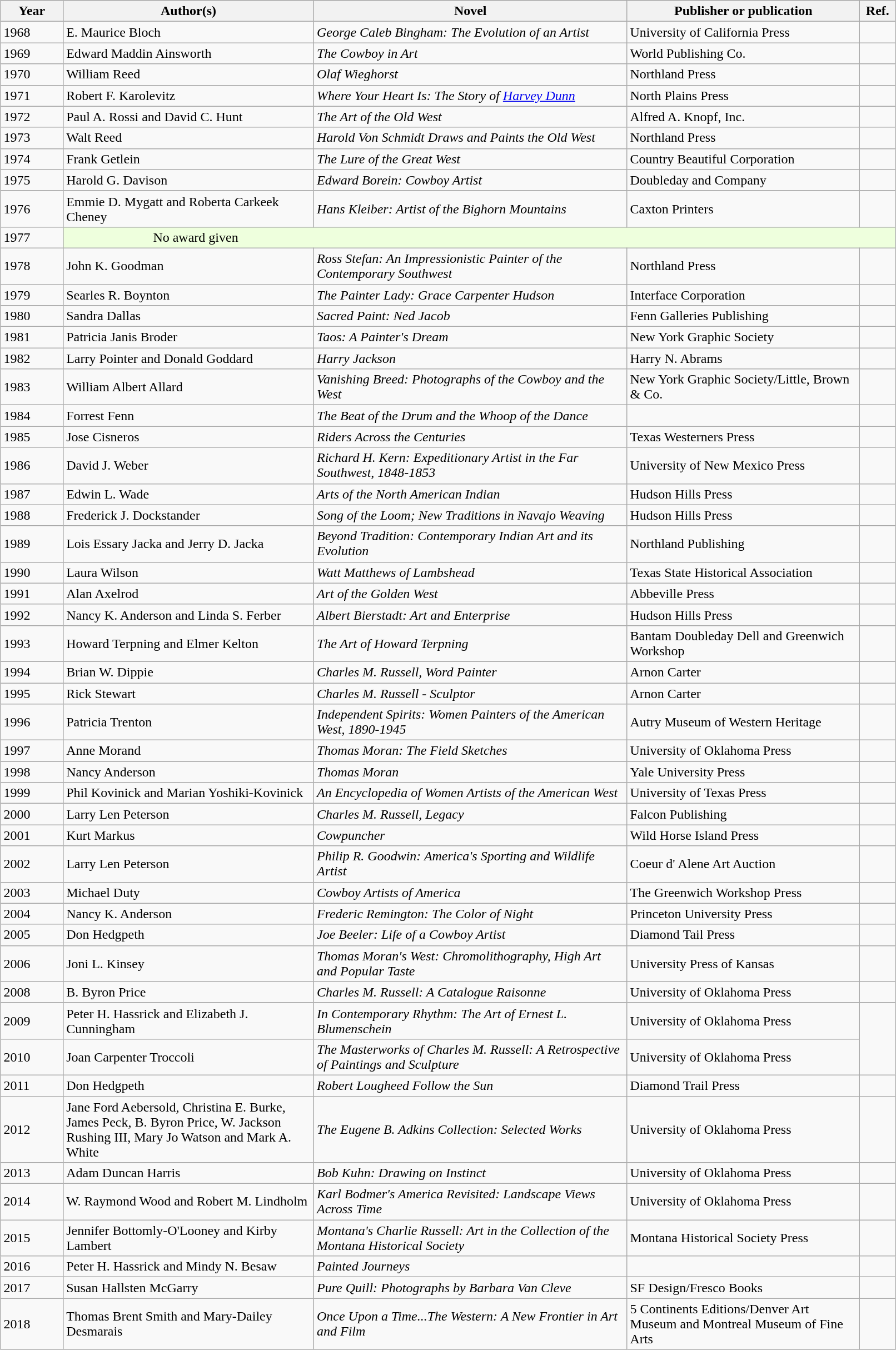<table class="sortable wikitable" width="85%" cellpadding="5" style="margin: 1em auto 1em auto">
<tr>
<th width="7%" scope="col">Year</th>
<th width="28%" scope="col">Author(s)</th>
<th width="35%" scope="col">Novel</th>
<th width="26%" scope="col">Publisher or publication</th>
<th width="4%" scope="col" class="unsortable">Ref.</th>
</tr>
<tr>
<td>1968</td>
<td>E. Maurice Bloch</td>
<td><em>George Caleb Bingham: The Evolution of an Artist</em></td>
<td>University of California Press</td>
<td></td>
</tr>
<tr>
<td>1969</td>
<td>Edward Maddin Ainsworth</td>
<td><em>The Cowboy in Art</em></td>
<td>World Publishing Co.</td>
<td></td>
</tr>
<tr>
<td>1970</td>
<td>William Reed</td>
<td><em>Olaf Wieghorst</em></td>
<td>Northland Press</td>
<td></td>
</tr>
<tr>
<td>1971</td>
<td>Robert F. Karolevitz</td>
<td><em>Where Your Heart Is: The Story of <a href='#'>Harvey Dunn</a></em></td>
<td>North Plains Press</td>
<td></td>
</tr>
<tr>
<td>1972</td>
<td>Paul A. Rossi and David C. Hunt</td>
<td><em>The Art of the Old West</em></td>
<td>Alfred A. Knopf, Inc.</td>
<td></td>
</tr>
<tr>
<td>1973</td>
<td>Walt Reed</td>
<td><em>Harold Von Schmidt Draws and Paints the Old West</em></td>
<td>Northland Press</td>
<td></td>
</tr>
<tr>
<td>1974</td>
<td>Frank Getlein</td>
<td><em>The Lure of the Great West</em></td>
<td>Country Beautiful Corporation</td>
<td></td>
</tr>
<tr>
<td>1975</td>
<td>Harold G. Davison</td>
<td><em>Edward Borein: Cowboy Artist</em></td>
<td>Doubleday and Company</td>
<td></td>
</tr>
<tr>
<td>1976</td>
<td>Emmie D. Mygatt and Roberta Carkeek Cheney</td>
<td><em>Hans Kleiber: Artist of the Bighorn Mountains</em></td>
<td>Caxton Printers</td>
<td></td>
</tr>
<tr>
<td>1977</td>
<td colspan="4" style="background-color:#EFD; padding-left:10%" data-sort-value="?">No award given</td>
</tr>
<tr>
<td>1978</td>
<td>John K. Goodman</td>
<td><em>Ross Stefan: An Impressionistic Painter of the Contemporary Southwest</em></td>
<td>Northland Press</td>
<td></td>
</tr>
<tr>
<td>1979</td>
<td>Searles R. Boynton</td>
<td><em>The Painter Lady: Grace Carpenter Hudson</em></td>
<td>Interface Corporation</td>
<td></td>
</tr>
<tr>
<td>1980</td>
<td>Sandra Dallas</td>
<td><em>Sacred Paint: Ned Jacob</em></td>
<td>Fenn Galleries Publishing</td>
<td></td>
</tr>
<tr>
<td>1981</td>
<td>Patricia Janis Broder</td>
<td><em>Taos: A Painter's Dream</em></td>
<td>New York Graphic Society</td>
<td></td>
</tr>
<tr>
<td>1982</td>
<td>Larry Pointer and Donald Goddard</td>
<td><em>Harry Jackson</em></td>
<td>Harry N. Abrams</td>
<td></td>
</tr>
<tr>
<td>1983</td>
<td>William Albert Allard</td>
<td><em>Vanishing Breed: Photographs of the Cowboy and the West</em></td>
<td>New York Graphic Society/Little, Brown & Co.</td>
<td></td>
</tr>
<tr>
<td>1984</td>
<td>Forrest Fenn</td>
<td><em>The Beat of the Drum and the Whoop of the Dance</em></td>
<td></td>
</tr>
<tr>
<td>1985</td>
<td>Jose Cisneros</td>
<td><em>Riders Across the Centuries</em></td>
<td>Texas Westerners Press</td>
<td></td>
</tr>
<tr>
<td>1986</td>
<td>David J. Weber</td>
<td><em>Richard H. Kern: Expeditionary Artist in the Far Southwest, 1848-1853</em></td>
<td>University of New Mexico Press</td>
<td></td>
</tr>
<tr>
<td>1987</td>
<td>Edwin L. Wade</td>
<td><em>Arts of the North American Indian</em></td>
<td>Hudson Hills Press</td>
<td></td>
</tr>
<tr>
<td>1988</td>
<td>Frederick J. Dockstander</td>
<td><em>Song of the Loom; New Traditions in Navajo Weaving</em></td>
<td>Hudson Hills Press</td>
<td></td>
</tr>
<tr>
<td>1989</td>
<td>Lois Essary Jacka and Jerry D. Jacka</td>
<td><em>Beyond Tradition: Contemporary Indian Art and its Evolution</em></td>
<td>Northland Publishing</td>
<td></td>
</tr>
<tr>
<td>1990</td>
<td>Laura Wilson</td>
<td><em>Watt Matthews of Lambshead</em></td>
<td>Texas State Historical Association</td>
<td></td>
</tr>
<tr>
<td>1991</td>
<td>Alan Axelrod</td>
<td><em>Art of the Golden West</em></td>
<td>Abbeville Press</td>
<td></td>
</tr>
<tr>
<td>1992</td>
<td>Nancy K. Anderson and Linda S. Ferber</td>
<td><em>Albert Bierstadt: Art and Enterprise</em></td>
<td>Hudson Hills Press</td>
<td></td>
</tr>
<tr>
<td>1993</td>
<td>Howard Terpning and Elmer Kelton</td>
<td><em>The Art of Howard Terpning</em></td>
<td>Bantam Doubleday Dell and Greenwich Workshop</td>
<td></td>
</tr>
<tr>
<td>1994</td>
<td>Brian W. Dippie</td>
<td><em>Charles M. Russell, Word Painter</em></td>
<td>Arnon Carter</td>
<td></td>
</tr>
<tr>
<td>1995</td>
<td>Rick Stewart</td>
<td><em>Charles M. Russell - Sculptor</em></td>
<td>Arnon Carter</td>
<td></td>
</tr>
<tr>
<td>1996</td>
<td>Patricia Trenton</td>
<td><em>Independent Spirits: Women Painters of the American West, 1890-1945</em></td>
<td>Autry Museum of Western Heritage</td>
<td></td>
</tr>
<tr>
<td>1997</td>
<td>Anne Morand</td>
<td><em>Thomas Moran: The Field Sketches</em></td>
<td>University of Oklahoma Press</td>
<td></td>
</tr>
<tr>
<td>1998</td>
<td>Nancy Anderson</td>
<td><em>Thomas Moran</em></td>
<td>Yale University Press</td>
<td></td>
</tr>
<tr>
<td>1999</td>
<td>Phil Kovinick and Marian Yoshiki-Kovinick</td>
<td><em>An Encyclopedia of Women Artists of the American West</em></td>
<td>University of Texas Press</td>
</tr>
<tr>
<td>2000</td>
<td>Larry Len Peterson</td>
<td><em>Charles M. Russell, Legacy</em></td>
<td>Falcon Publishing</td>
<td></td>
</tr>
<tr>
<td>2001</td>
<td>Kurt Markus</td>
<td><em>Cowpuncher</em></td>
<td>Wild Horse Island Press</td>
<td></td>
</tr>
<tr>
<td>2002</td>
<td>Larry Len Peterson</td>
<td><em>Philip R. Goodwin: America's Sporting and Wildlife Artist</em></td>
<td>Coeur d' Alene Art Auction</td>
<td></td>
</tr>
<tr>
<td>2003</td>
<td>Michael Duty</td>
<td><em>Cowboy Artists of America</em></td>
<td>The Greenwich Workshop Press</td>
<td></td>
</tr>
<tr>
<td>2004</td>
<td>Nancy K. Anderson</td>
<td><em>Frederic Remington: The Color of Night</em></td>
<td>Princeton University Press</td>
<td></td>
</tr>
<tr>
<td>2005</td>
<td>Don Hedgpeth</td>
<td><em>Joe Beeler: Life of a Cowboy Artist</em></td>
<td>Diamond Tail Press</td>
<td></td>
</tr>
<tr>
<td>2006</td>
<td>Joni L. Kinsey</td>
<td><em>Thomas Moran's West: Chromolithography, High Art and Popular Taste</em></td>
<td>University Press of Kansas</td>
<td></td>
</tr>
<tr>
<td>2008</td>
<td>B. Byron Price</td>
<td><em>Charles M. Russell: A Catalogue Raisonne</em></td>
<td>University of Oklahoma Press</td>
<td></td>
</tr>
<tr>
<td>2009</td>
<td>Peter H. Hassrick and Elizabeth J. Cunningham</td>
<td><em>In Contemporary Rhythm: The Art of Ernest L. Blumenschein</em></td>
<td>University of Oklahoma Press</td>
</tr>
<tr>
<td>2010</td>
<td>Joan Carpenter Troccoli</td>
<td><em>The Masterworks of Charles M. Russell: A Retrospective of Paintings and Sculpture</em></td>
<td>University of Oklahoma Press</td>
</tr>
<tr>
<td>2011</td>
<td>Don Hedgpeth</td>
<td><em>Robert Lougheed Follow the Sun</em></td>
<td>Diamond Trail Press</td>
<td></td>
</tr>
<tr>
<td>2012</td>
<td>Jane Ford Aebersold, Christina E. Burke, James Peck, B. Byron Price, W. Jackson Rushing III, Mary Jo Watson and Mark A. White</td>
<td><em>The Eugene B. Adkins Collection: Selected Works</em></td>
<td>University of Oklahoma Press</td>
<td></td>
</tr>
<tr>
<td>2013</td>
<td>Adam Duncan Harris</td>
<td><em>Bob Kuhn: Drawing on Instinct</em></td>
<td>University of Oklahoma Press</td>
<td></td>
</tr>
<tr>
<td>2014</td>
<td>W. Raymond Wood and Robert M. Lindholm</td>
<td><em>Karl Bodmer's America Revisited: Landscape Views Across Time</em></td>
<td>University of Oklahoma Press</td>
<td></td>
</tr>
<tr>
<td>2015</td>
<td>Jennifer Bottomly-O'Looney and Kirby Lambert</td>
<td><em>Montana's Charlie Russell: Art in the Collection of the Montana Historical Society</em></td>
<td>Montana Historical Society Press</td>
<td></td>
</tr>
<tr>
<td>2016</td>
<td>Peter H. Hassrick and Mindy N. Besaw</td>
<td><em>Painted Journeys</em></td>
<td></td>
</tr>
<tr>
<td>2017</td>
<td>Susan Hallsten McGarry</td>
<td><em>Pure Quill: Photographs by Barbara Van Cleve</em></td>
<td>SF Design/Fresco Books</td>
<td></td>
</tr>
<tr>
<td>2018</td>
<td>Thomas Brent Smith and Mary-Dailey Desmarais</td>
<td><em>Once Upon a Time...The Western: A New Frontier in Art and Film</em></td>
<td>5 Continents Editions/Denver Art Museum and Montreal Museum of Fine Arts</td>
</tr>
</table>
